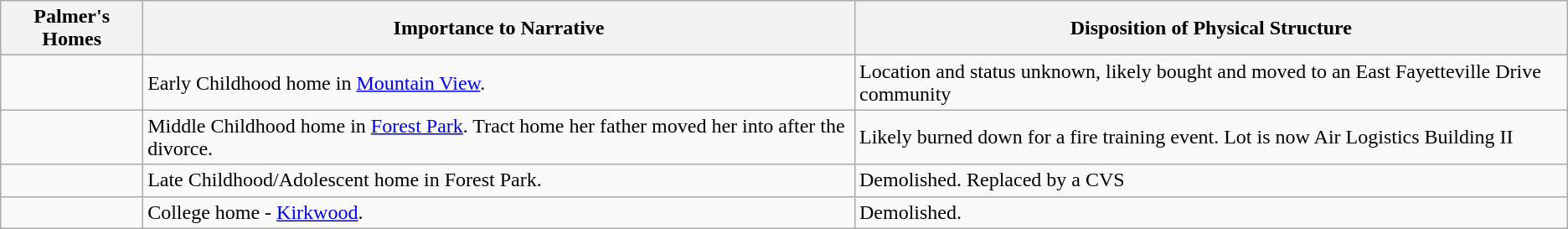<table class="wikitable">
<tr>
<th>Palmer's Homes</th>
<th>Importance to Narrative</th>
<th>Disposition of Physical Structure</th>
</tr>
<tr>
<td></td>
<td>Early Childhood home in <a href='#'>Mountain View</a>.</td>
<td>Location and status unknown, likely bought and moved to an East Fayetteville Drive community </td>
</tr>
<tr>
<td></td>
<td>Middle Childhood home in <a href='#'>Forest Park</a>. Tract home her father moved her into after the divorce.</td>
<td>Likely burned down for a fire training event. Lot is now Air Logistics Building II</td>
</tr>
<tr>
<td></td>
<td>Late Childhood/Adolescent home in Forest Park.</td>
<td>Demolished. Replaced by a CVS</td>
</tr>
<tr>
<td></td>
<td>College home - <a href='#'>Kirkwood</a>.</td>
<td>Demolished.</td>
</tr>
</table>
